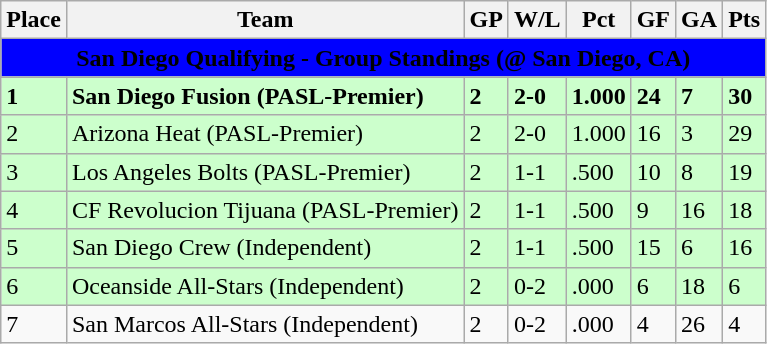<table class="wikitable">
<tr>
<th>Place</th>
<th>Team</th>
<th>GP</th>
<th>W/L</th>
<th>Pct</th>
<th>GF</th>
<th>GA</th>
<th>Pts</th>
</tr>
<tr>
<th style="background:blue;" colspan="9"><span>San Diego Qualifying - Group Standings (@ San Diego, CA)</span></th>
</tr>
<tr style="background:#cfc;">
<td><strong>1</strong></td>
<td><strong>San Diego Fusion (PASL-Premier)</strong></td>
<td><strong>2</strong></td>
<td><strong>2-0</strong></td>
<td><strong>1.000</strong></td>
<td><strong>24</strong></td>
<td><strong>7</strong></td>
<td><strong>30</strong></td>
</tr>
<tr style="background:#cfc;">
<td>2</td>
<td>Arizona Heat (PASL-Premier)</td>
<td>2</td>
<td>2-0</td>
<td>1.000</td>
<td>16</td>
<td>3</td>
<td>29</td>
</tr>
<tr style="background:#cfc;">
<td>3</td>
<td>Los Angeles Bolts (PASL-Premier)</td>
<td>2</td>
<td>1-1</td>
<td>.500</td>
<td>10</td>
<td>8</td>
<td>19</td>
</tr>
<tr style="background:#cfc;">
<td>4</td>
<td>CF Revolucion Tijuana (PASL-Premier)</td>
<td>2</td>
<td>1-1</td>
<td>.500</td>
<td>9</td>
<td>16</td>
<td>18</td>
</tr>
<tr style="background:#cfc;">
<td>5</td>
<td>San Diego Crew (Independent)</td>
<td>2</td>
<td>1-1</td>
<td>.500</td>
<td>15</td>
<td>6</td>
<td>16</td>
</tr>
<tr style="background:#cfc;">
<td>6</td>
<td>Oceanside All-Stars (Independent)</td>
<td>2</td>
<td>0-2</td>
<td>.000</td>
<td>6</td>
<td>18</td>
<td>6</td>
</tr>
<tr>
<td>7</td>
<td>San Marcos All-Stars (Independent)</td>
<td>2</td>
<td>0-2</td>
<td>.000</td>
<td>4</td>
<td>26</td>
<td>4</td>
</tr>
</table>
